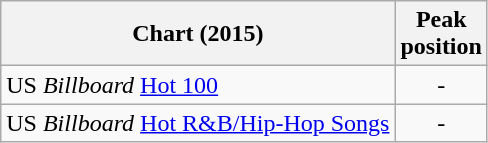<table class="wikitable">
<tr>
<th>Chart (2015)</th>
<th>Peak<br>position</th>
</tr>
<tr>
<td>US <em>Billboard</em> <a href='#'>Hot 100</a></td>
<td align="center">-</td>
</tr>
<tr>
<td>US <em>Billboard</em> <a href='#'>Hot R&B/Hip-Hop Songs</a></td>
<td align="center">-</td>
</tr>
</table>
